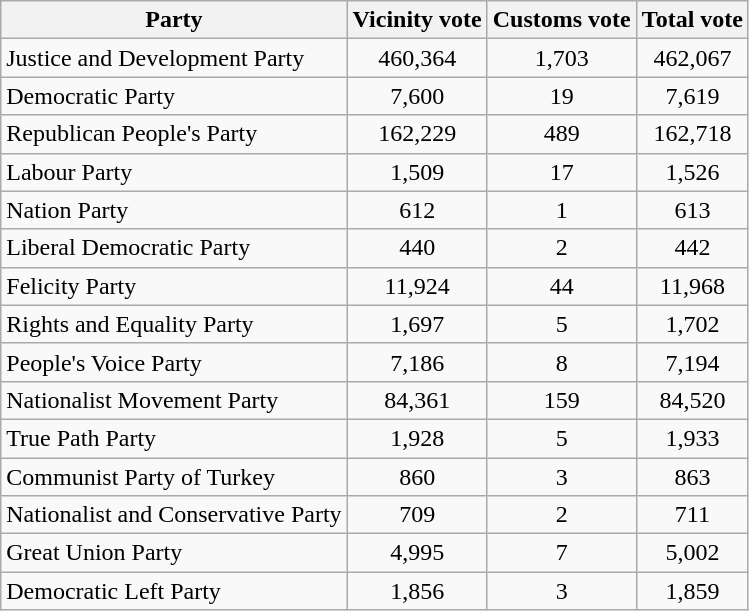<table class="wikitable sortable">
<tr>
<th style="text-align:center;">Party</th>
<th style="text-align:center;">Vicinity vote</th>
<th style="text-align:center;">Customs vote</th>
<th style="text-align:center;">Total vote</th>
</tr>
<tr>
<td>Justice and Development Party</td>
<td style="text-align:center;">460,364</td>
<td style="text-align:center;">1,703</td>
<td style="text-align:center;">462,067</td>
</tr>
<tr>
<td>Democratic Party</td>
<td style="text-align:center;">7,600</td>
<td style="text-align:center;">19</td>
<td style="text-align:center;">7,619</td>
</tr>
<tr>
<td>Republican People's Party</td>
<td style="text-align:center;">162,229</td>
<td style="text-align:center;">489</td>
<td style="text-align:center;">162,718</td>
</tr>
<tr>
<td>Labour Party</td>
<td style="text-align:center;">1,509</td>
<td style="text-align:center;">17</td>
<td style="text-align:center;">1,526</td>
</tr>
<tr>
<td>Nation Party</td>
<td style="text-align:center;">612</td>
<td style="text-align:center;">1</td>
<td style="text-align:center;">613</td>
</tr>
<tr>
<td>Liberal Democratic Party</td>
<td style="text-align:center;">440</td>
<td style="text-align:center;">2</td>
<td style="text-align:center;">442</td>
</tr>
<tr>
<td>Felicity Party</td>
<td style="text-align:center;">11,924</td>
<td style="text-align:center;">44</td>
<td style="text-align:center;">11,968</td>
</tr>
<tr>
<td>Rights and Equality Party</td>
<td style="text-align:center;">1,697</td>
<td style="text-align:center;">5</td>
<td style="text-align:center;">1,702</td>
</tr>
<tr>
<td>People's Voice Party</td>
<td style="text-align:center;">7,186</td>
<td style="text-align:center;">8</td>
<td style="text-align:center;">7,194</td>
</tr>
<tr>
<td>Nationalist Movement Party</td>
<td style="text-align:center;">84,361</td>
<td style="text-align:center;">159</td>
<td style="text-align:center;">84,520</td>
</tr>
<tr>
<td>True Path Party</td>
<td style="text-align:center;">1,928</td>
<td style="text-align:center;">5</td>
<td style="text-align:center;">1,933</td>
</tr>
<tr>
<td>Communist Party of Turkey</td>
<td style="text-align:center;">860</td>
<td style="text-align:center;">3</td>
<td style="text-align:center;">863</td>
</tr>
<tr>
<td>Nationalist and Conservative Party</td>
<td style="text-align:center;">709</td>
<td style="text-align:center;">2</td>
<td style="text-align:center;">711</td>
</tr>
<tr>
<td>Great Union Party</td>
<td style="text-align:center;">4,995</td>
<td style="text-align:center;">7</td>
<td style="text-align:center;">5,002</td>
</tr>
<tr>
<td>Democratic Left Party</td>
<td style="text-align:center;">1,856</td>
<td style="text-align:center;">3</td>
<td style="text-align:center;">1,859</td>
</tr>
</table>
